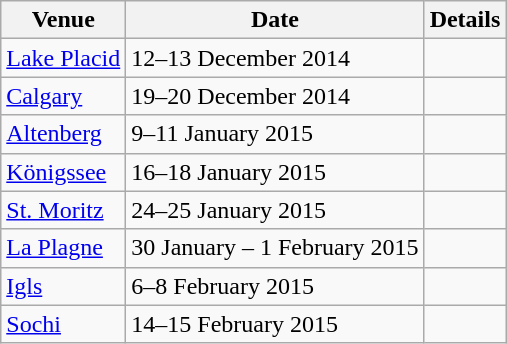<table class= wikitable>
<tr>
<th>Venue</th>
<th>Date</th>
<th>Details</th>
</tr>
<tr>
<td> <a href='#'>Lake Placid</a></td>
<td>12–13 December 2014</td>
<td></td>
</tr>
<tr>
<td> <a href='#'>Calgary</a></td>
<td>19–20 December 2014</td>
<td></td>
</tr>
<tr>
<td> <a href='#'>Altenberg</a></td>
<td>9–11 January 2015</td>
<td></td>
</tr>
<tr>
<td> <a href='#'>Königssee</a></td>
<td>16–18 January 2015</td>
<td></td>
</tr>
<tr>
<td> <a href='#'>St. Moritz</a></td>
<td>24–25 January 2015</td>
<td></td>
</tr>
<tr>
<td> <a href='#'>La Plagne</a></td>
<td>30 January – 1 February 2015</td>
<td></td>
</tr>
<tr>
<td> <a href='#'>Igls</a></td>
<td>6–8 February 2015</td>
<td></td>
</tr>
<tr>
<td> <a href='#'>Sochi</a></td>
<td>14–15 February 2015</td>
<td></td>
</tr>
</table>
